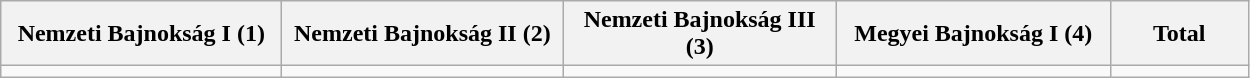<table class="wikitable">
<tr>
<th width=180>Nemzeti Bajnokság I (1)</th>
<th width=180>Nemzeti Bajnokság II (2)</th>
<th width=175>Nemzeti Bajnokság III (3)</th>
<th width=175>Megyei Bajnokság I (4)</th>
<th width=85>Total</th>
</tr>
<tr>
<td></td>
<td></td>
<td></td>
<td></td>
<td></td>
</tr>
</table>
